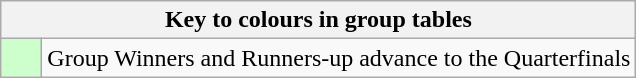<table class="wikitable" style="text-align: center;">
<tr>
<th colspan=2>Key to colours in group tables</th>
</tr>
<tr>
<td bgcolor=#ccffcc style="width: 20px;"></td>
<td align=left>Group Winners and Runners-up advance to the Quarterfinals</td>
</tr>
</table>
